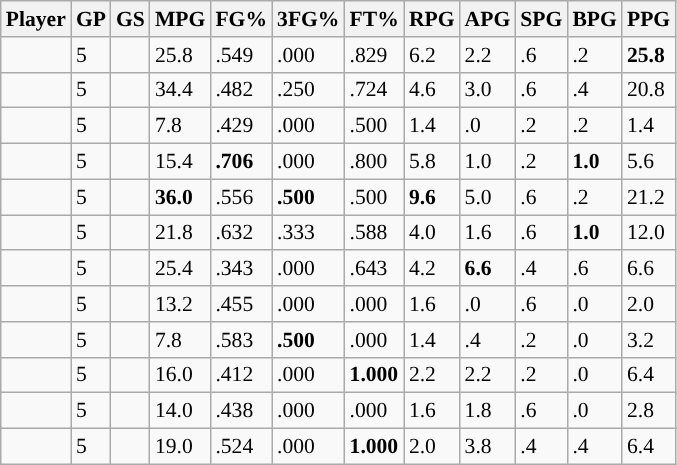<table class="wikitable sortable" style="font-size: 90%">
<tr>
<th>Player</th>
<th>GP</th>
<th>GS</th>
<th>MPG</th>
<th>FG%</th>
<th>3FG%</th>
<th>FT%</th>
<th>RPG</th>
<th>APG</th>
<th>SPG</th>
<th>BPG</th>
<th>PPG</th>
</tr>
<tr>
<td></td>
<td>5</td>
<td></td>
<td>25.8</td>
<td>.549</td>
<td>.000</td>
<td>.829</td>
<td>6.2</td>
<td>2.2</td>
<td>.6</td>
<td>.2</td>
<td><strong>25.8</strong></td>
</tr>
<tr>
<td></td>
<td>5</td>
<td></td>
<td>34.4</td>
<td>.482</td>
<td>.250</td>
<td>.724</td>
<td>4.6</td>
<td>3.0</td>
<td>.6</td>
<td>.4</td>
<td>20.8</td>
</tr>
<tr>
<td></td>
<td>5</td>
<td></td>
<td>7.8</td>
<td>.429</td>
<td>.000</td>
<td>.500</td>
<td>1.4</td>
<td>.0</td>
<td>.2</td>
<td>.2</td>
<td>1.4</td>
</tr>
<tr>
<td></td>
<td>5</td>
<td></td>
<td>15.4</td>
<td><strong>.706</strong></td>
<td>.000</td>
<td>.800</td>
<td>5.8</td>
<td>1.0</td>
<td>.2</td>
<td><strong>1.0</strong></td>
<td>5.6</td>
</tr>
<tr>
<td></td>
<td>5</td>
<td></td>
<td><strong>36.0</strong></td>
<td>.556</td>
<td><strong>.500</strong></td>
<td>.500</td>
<td><strong>9.6</strong></td>
<td>5.0</td>
<td>.6</td>
<td>.2</td>
<td>21.2</td>
</tr>
<tr>
<td></td>
<td>5</td>
<td></td>
<td>21.8</td>
<td>.632</td>
<td>.333</td>
<td>.588</td>
<td>4.0</td>
<td>1.6</td>
<td>.6</td>
<td><strong>1.0</strong></td>
<td>12.0</td>
</tr>
<tr>
<td></td>
<td>5</td>
<td></td>
<td>25.4</td>
<td>.343</td>
<td>.000</td>
<td>.643</td>
<td>4.2</td>
<td><strong>6.6</strong></td>
<td>.4</td>
<td>.6</td>
<td>6.6</td>
</tr>
<tr>
<td></td>
<td>5</td>
<td></td>
<td>13.2</td>
<td>.455</td>
<td>.000</td>
<td>.000</td>
<td>1.6</td>
<td>.0</td>
<td>.6</td>
<td>.0</td>
<td>2.0</td>
</tr>
<tr>
<td></td>
<td>5</td>
<td></td>
<td>7.8</td>
<td>.583</td>
<td><strong>.500</strong></td>
<td>.000</td>
<td>1.4</td>
<td>.4</td>
<td>.2</td>
<td>.0</td>
<td>3.2</td>
</tr>
<tr>
<td></td>
<td>5</td>
<td></td>
<td>16.0</td>
<td>.412</td>
<td>.000</td>
<td><strong>1.000</strong></td>
<td>2.2</td>
<td>2.2</td>
<td>.2</td>
<td>.0</td>
<td>6.4</td>
</tr>
<tr>
<td></td>
<td>5</td>
<td></td>
<td>14.0</td>
<td>.438</td>
<td>.000</td>
<td>.000</td>
<td>1.6</td>
<td>1.8</td>
<td>.6</td>
<td>.0</td>
<td>2.8</td>
</tr>
<tr>
<td></td>
<td>5</td>
<td></td>
<td>19.0</td>
<td>.524</td>
<td>.000</td>
<td><strong>1.000</strong></td>
<td>2.0</td>
<td>3.8</td>
<td>.4</td>
<td>.4</td>
<td>6.4</td>
</tr>
</table>
